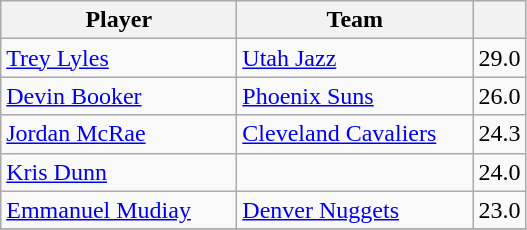<table class="wikitable" style="text-align:left">
<tr>
<th width="150px">Player</th>
<th width="150px">Team</th>
<th width="25px"></th>
</tr>
<tr>
<td><a href='#'>Trey Lyles</a></td>
<td><a href='#'>Utah Jazz</a></td>
<td align="center">29.0</td>
</tr>
<tr>
<td><a href='#'>Devin Booker</a></td>
<td><a href='#'>Phoenix Suns</a></td>
<td align="center">26.0</td>
</tr>
<tr>
<td><a href='#'>Jordan McRae</a></td>
<td><a href='#'>Cleveland Cavaliers</a></td>
<td align="center">24.3</td>
</tr>
<tr>
<td><a href='#'>Kris Dunn</a></td>
<td></td>
<td align="center">24.0</td>
</tr>
<tr>
<td><a href='#'>Emmanuel Mudiay</a></td>
<td><a href='#'>Denver Nuggets</a></td>
<td align="center">23.0</td>
</tr>
<tr>
</tr>
</table>
